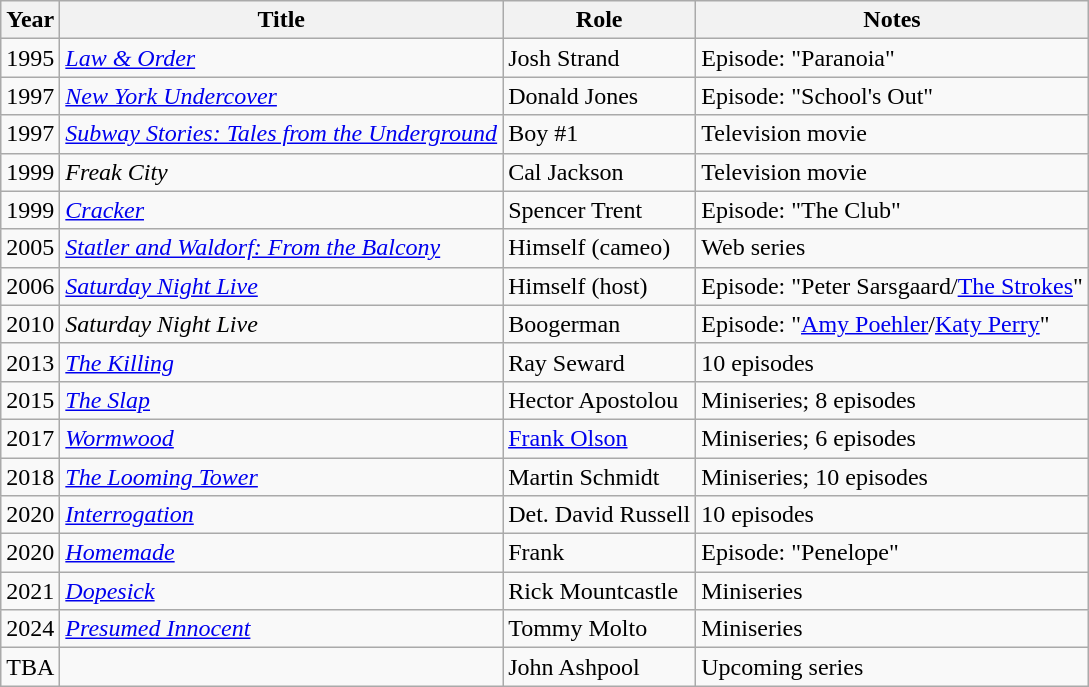<table class="wikitable sortable">
<tr>
<th>Year</th>
<th>Title</th>
<th>Role</th>
<th class=unsortable>Notes</th>
</tr>
<tr>
<td>1995</td>
<td><em><a href='#'>Law & Order</a></em></td>
<td>Josh Strand</td>
<td>Episode: "Paranoia"</td>
</tr>
<tr>
<td>1997</td>
<td><em><a href='#'>New York Undercover</a></em></td>
<td>Donald Jones</td>
<td>Episode: "School's Out"</td>
</tr>
<tr>
<td>1997</td>
<td><em><a href='#'>Subway Stories: Tales from the Underground</a></em></td>
<td>Boy #1</td>
<td>Television movie</td>
</tr>
<tr>
<td>1999</td>
<td><em>Freak City</em></td>
<td>Cal Jackson</td>
<td>Television movie</td>
</tr>
<tr>
<td>1999</td>
<td><em><a href='#'>Cracker</a></em></td>
<td>Spencer Trent</td>
<td>Episode: "The Club"</td>
</tr>
<tr>
<td>2005</td>
<td><em><a href='#'>Statler and Waldorf: From the Balcony</a></em></td>
<td>Himself (cameo)</td>
<td>Web series</td>
</tr>
<tr>
<td>2006</td>
<td><em><a href='#'>Saturday Night Live</a></em></td>
<td>Himself (host)</td>
<td>Episode: "Peter Sarsgaard/<a href='#'>The Strokes</a>"</td>
</tr>
<tr>
<td>2010</td>
<td><em>Saturday Night Live</em></td>
<td>Boogerman</td>
<td>Episode: "<a href='#'>Amy Poehler</a>/<a href='#'>Katy Perry</a>"</td>
</tr>
<tr>
<td>2013</td>
<td><em><a href='#'>The Killing</a></em></td>
<td>Ray Seward</td>
<td>10 episodes</td>
</tr>
<tr>
<td>2015</td>
<td><em><a href='#'>The Slap</a></em></td>
<td>Hector Apostolou</td>
<td>Miniseries; 8 episodes</td>
</tr>
<tr>
<td>2017</td>
<td><em><a href='#'>Wormwood</a></em></td>
<td><a href='#'>Frank Olson</a></td>
<td>Miniseries; 6 episodes</td>
</tr>
<tr>
<td>2018</td>
<td><em><a href='#'>The Looming Tower</a></em></td>
<td>Martin Schmidt</td>
<td>Miniseries; 10 episodes</td>
</tr>
<tr>
<td>2020</td>
<td><em><a href='#'>Interrogation</a></em></td>
<td>Det. David Russell</td>
<td>10 episodes</td>
</tr>
<tr>
<td>2020</td>
<td><em><a href='#'>Homemade</a></em></td>
<td>Frank</td>
<td>Episode: "Penelope"</td>
</tr>
<tr>
<td>2021</td>
<td><em><a href='#'>Dopesick</a></em></td>
<td>Rick Mountcastle</td>
<td>Miniseries</td>
</tr>
<tr>
<td>2024</td>
<td><em><a href='#'>Presumed Innocent</a></em></td>
<td>Tommy Molto</td>
<td>Miniseries</td>
</tr>
<tr>
<td>TBA</td>
<td></td>
<td>John Ashpool</td>
<td>Upcoming series</td>
</tr>
</table>
